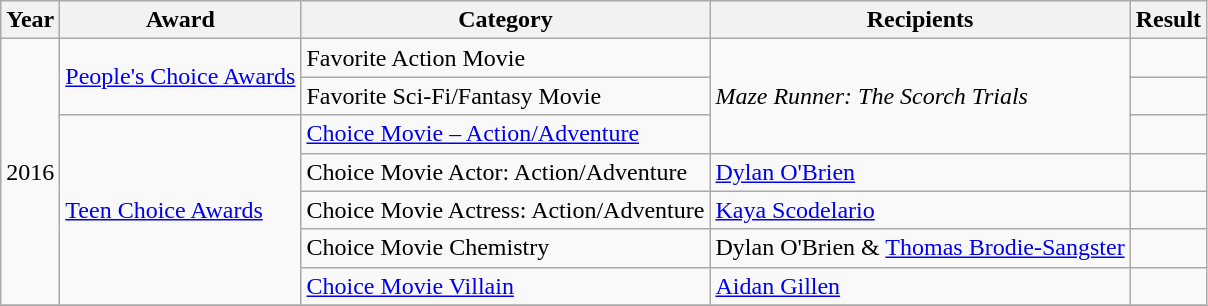<table class="wikitable sortable">
<tr>
<th>Year</th>
<th>Award</th>
<th>Category</th>
<th>Recipients</th>
<th>Result</th>
</tr>
<tr>
<td rowspan="7">2016</td>
<td rowspan="2"><a href='#'>People's Choice Awards</a></td>
<td>Favorite Action Movie</td>
<td rowspan="3"><em>Maze Runner: The Scorch Trials</em></td>
<td></td>
</tr>
<tr>
<td>Favorite Sci-Fi/Fantasy Movie</td>
<td></td>
</tr>
<tr>
<td rowspan="5"><a href='#'>Teen Choice Awards</a></td>
<td><a href='#'>Choice Movie – Action/Adventure</a></td>
<td></td>
</tr>
<tr>
<td>Choice Movie Actor: Action/Adventure</td>
<td><a href='#'>Dylan O'Brien</a></td>
<td></td>
</tr>
<tr>
<td>Choice Movie Actress: Action/Adventure</td>
<td><a href='#'>Kaya Scodelario</a></td>
<td></td>
</tr>
<tr>
<td>Choice Movie Chemistry</td>
<td>Dylan O'Brien & <a href='#'>Thomas Brodie-Sangster</a></td>
<td></td>
</tr>
<tr>
<td><a href='#'>Choice Movie Villain</a></td>
<td><a href='#'>Aidan Gillen</a></td>
<td></td>
</tr>
<tr>
</tr>
</table>
